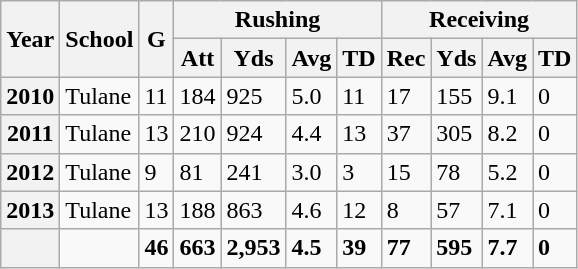<table class="wikitable sortable">
<tr>
<th rowspan="2">Year</th>
<th rowspan="2">School</th>
<th rowspan="2">G</th>
<th colspan="4">Rushing</th>
<th colspan="4">Receiving</th>
</tr>
<tr>
<th>Att</th>
<th>Yds</th>
<th>Avg</th>
<th>TD</th>
<th>Rec</th>
<th>Yds</th>
<th>Avg</th>
<th>TD</th>
</tr>
<tr>
<th>2010</th>
<td>Tulane</td>
<td>11</td>
<td>184</td>
<td>925</td>
<td>5.0</td>
<td>11</td>
<td>17</td>
<td>155</td>
<td>9.1</td>
<td>0</td>
</tr>
<tr>
<th>2011</th>
<td>Tulane</td>
<td>13</td>
<td>210</td>
<td>924</td>
<td>4.4</td>
<td>13</td>
<td>37</td>
<td>305</td>
<td>8.2</td>
<td>0</td>
</tr>
<tr>
<th>2012</th>
<td>Tulane</td>
<td>9</td>
<td>81</td>
<td>241</td>
<td>3.0</td>
<td>3</td>
<td>15</td>
<td>78</td>
<td>5.2</td>
<td>0</td>
</tr>
<tr>
<th>2013</th>
<td>Tulane</td>
<td>13</td>
<td>188</td>
<td>863</td>
<td>4.6</td>
<td>12</td>
<td>8</td>
<td>57</td>
<td>7.1</td>
<td>0</td>
</tr>
<tr>
<th></th>
<td></td>
<td><strong>46</strong></td>
<td><strong>663</strong></td>
<td><strong>2,953</strong></td>
<td><strong>4.5</strong></td>
<td><strong>39</strong></td>
<td><strong>77</strong></td>
<td><strong>595</strong></td>
<td><strong>7.7</strong></td>
<td><strong>0</strong></td>
</tr>
</table>
